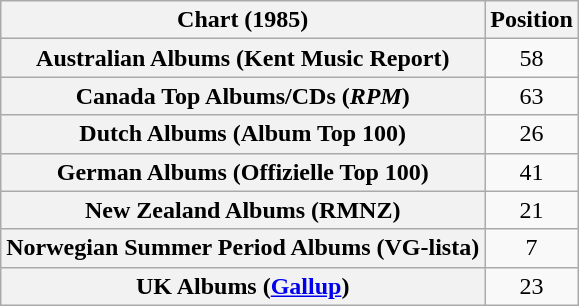<table class="wikitable sortable plainrowheaders" style="text-align:center">
<tr>
<th scope="col">Chart (1985)</th>
<th scope="col">Position</th>
</tr>
<tr>
<th scope="row">Australian Albums (Kent Music Report)</th>
<td>58</td>
</tr>
<tr>
<th scope="row">Canada Top Albums/CDs (<em>RPM</em>)</th>
<td>63</td>
</tr>
<tr>
<th scope="row">Dutch Albums (Album Top 100)</th>
<td>26</td>
</tr>
<tr>
<th scope="row">German Albums (Offizielle Top 100)</th>
<td>41</td>
</tr>
<tr>
<th scope="row">New Zealand Albums (RMNZ)</th>
<td>21</td>
</tr>
<tr>
<th scope="row">Norwegian Summer Period Albums (VG-lista)</th>
<td>7</td>
</tr>
<tr>
<th scope="row">UK Albums (<a href='#'>Gallup</a>)</th>
<td>23</td>
</tr>
</table>
